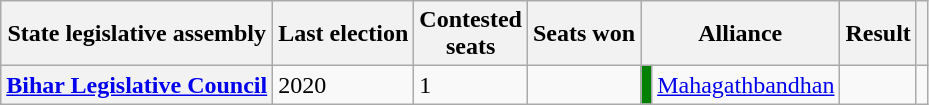<table class="wikitable">
<tr>
<th>State legislative assembly</th>
<th>Last election</th>
<th>Contested<br>seats</th>
<th>Seats won</th>
<th colspan="2">Alliance</th>
<th>Result</th>
<th></th>
</tr>
<tr>
<th><a href='#'>Bihar Legislative Council</a></th>
<td>2020</td>
<td>1</td>
<td></td>
<td style="background:green;"></td>
<td><a href='#'>Mahagathbandhan</a></td>
<td></td>
<td></td>
</tr>
</table>
